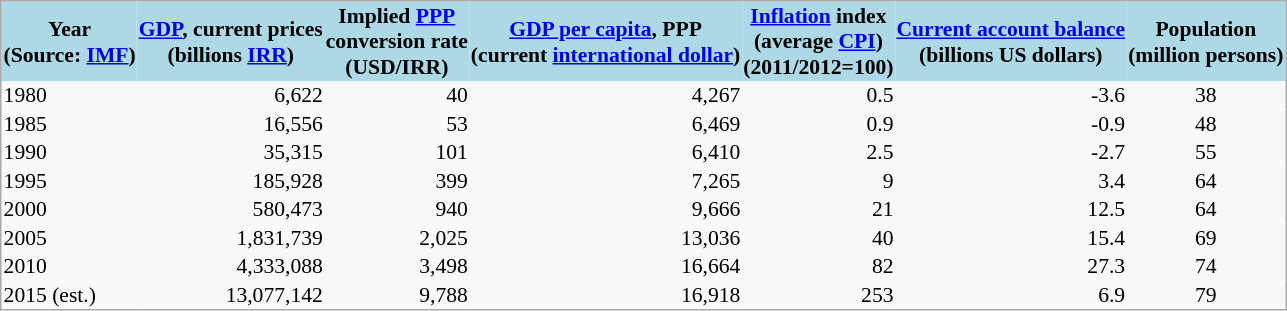<table style="margin:1em; background:#f9f9f9; border:1px #aaa solid; border-collapse:collapse; font-size:90%;">
<tr style="background:lightblue;">
<th>Year <br> (Source: <a href='#'>IMF</a>)</th>
<th><a href='#'>GDP</a>, current prices <br>(billions <a href='#'>IRR</a>)</th>
<th>Implied <a href='#'>PPP</a><br> conversion rate <br> (USD/IRR)</th>
<th><a href='#'>GDP per capita</a>, PPP <br>(current <a href='#'>international dollar</a>)</th>
<th><a href='#'>Inflation</a> index <br>(average <a href='#'>CPI</a>) <br> (2011/2012=100)</th>
<th><a href='#'>Current account balance</a><br>(billions US dollars)</th>
<th>Population <br>(million persons)</th>
</tr>
<tr>
<td>1980</td>
<td style="text-align:right;">6,622</td>
<td align="right">40</td>
<td align="right">4,267</td>
<td align="right">0.5</td>
<td style="text-align:right;">-3.6</td>
<td style="text-align:center;">38</td>
</tr>
<tr>
<td>1985</td>
<td align="right">16,556</td>
<td align="right">53</td>
<td align="right">6,469</td>
<td align="right">0.9</td>
<td align="right">-0.9</td>
<td style="text-align:center;">48</td>
</tr>
<tr>
<td>1990</td>
<td align="right">35,315</td>
<td align="right">101</td>
<td align="right">6,410</td>
<td align="right">2.5</td>
<td style="text-align:right;">-2.7</td>
<td style="text-align:center;">55</td>
</tr>
<tr>
<td>1995</td>
<td align="right">185,928</td>
<td align="right">399</td>
<td align="right">7,265</td>
<td align="right">9</td>
<td align="right">3.4</td>
<td style="text-align:center;">64</td>
</tr>
<tr>
<td>2000</td>
<td align="right">580,473</td>
<td align="right">940</td>
<td align="right">9,666</td>
<td align="right">21</td>
<td align="right">12.5</td>
<td style="text-align:center;">64</td>
</tr>
<tr>
<td>2005</td>
<td align="right">1,831,739</td>
<td align="right">2,025</td>
<td align="right">13,036</td>
<td align="right">40</td>
<td align="right">15.4</td>
<td style="text-align:center;">69</td>
</tr>
<tr>
<td>2010</td>
<td align="right">4,333,088</td>
<td align="right">3,498</td>
<td align="right">16,664</td>
<td align="right">82</td>
<td align="right">27.3</td>
<td style="text-align:center;">74</td>
</tr>
<tr>
<td>2015 (est.)</td>
<td align="right">13,077,142</td>
<td align="right">9,788</td>
<td align="right">16,918</td>
<td align="right">253</td>
<td align="right">6.9</td>
<td style="text-align:center;">79</td>
</tr>
</table>
